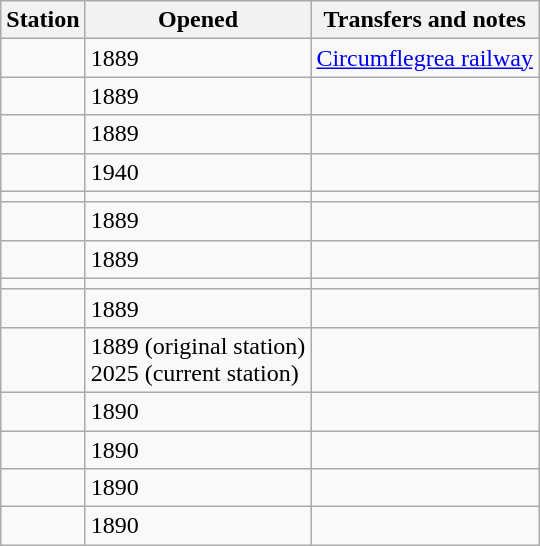<table class="wikitable">
<tr>
<th>Station</th>
<th>Opened</th>
<th>Transfers and notes</th>
</tr>
<tr>
<td></td>
<td>1889</td>
<td><a href='#'>Circumflegrea railway</a></td>
</tr>
<tr>
<td></td>
<td>1889</td>
<td></td>
</tr>
<tr>
<td></td>
<td>1889</td>
<td></td>
</tr>
<tr>
<td></td>
<td>1940</td>
<td></td>
</tr>
<tr>
<td></td>
<td></td>
<td></td>
</tr>
<tr>
<td></td>
<td>1889</td>
<td></td>
</tr>
<tr>
<td></td>
<td>1889</td>
<td></td>
</tr>
<tr>
<td></td>
<td></td>
<td></td>
</tr>
<tr>
<td></td>
<td>1889</td>
<td></td>
</tr>
<tr>
<td></td>
<td>1889 (original station)<br>2025 (current station)</td>
<td></td>
</tr>
<tr>
<td></td>
<td>1890</td>
<td></td>
</tr>
<tr>
<td></td>
<td>1890</td>
<td></td>
</tr>
<tr>
<td></td>
<td>1890</td>
<td></td>
</tr>
<tr>
<td></td>
<td>1890</td>
<td></td>
</tr>
</table>
